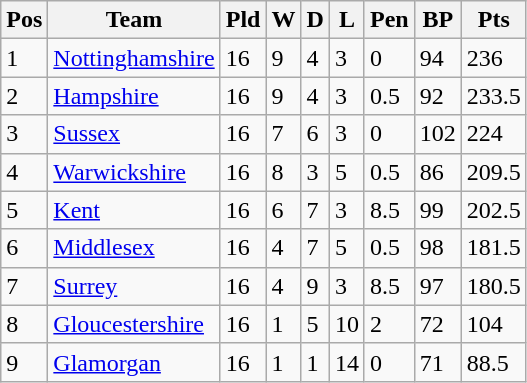<table class="wikitable">
<tr>
<th>Pos</th>
<th>Team</th>
<th>Pld</th>
<th>W</th>
<th>D</th>
<th>L</th>
<th>Pen</th>
<th>BP</th>
<th>Pts</th>
</tr>
<tr>
<td>1</td>
<td><a href='#'>Nottinghamshire</a></td>
<td>16</td>
<td>9</td>
<td>4</td>
<td>3</td>
<td>0</td>
<td>94</td>
<td>236</td>
</tr>
<tr>
<td>2</td>
<td><a href='#'>Hampshire</a></td>
<td>16</td>
<td>9</td>
<td>4</td>
<td>3</td>
<td>0.5</td>
<td>92</td>
<td>233.5</td>
</tr>
<tr>
<td>3</td>
<td><a href='#'>Sussex</a></td>
<td>16</td>
<td>7</td>
<td>6</td>
<td>3</td>
<td>0</td>
<td>102</td>
<td>224</td>
</tr>
<tr>
<td>4</td>
<td><a href='#'>Warwickshire</a></td>
<td>16</td>
<td>8</td>
<td>3</td>
<td>5</td>
<td>0.5</td>
<td>86</td>
<td>209.5</td>
</tr>
<tr>
<td>5</td>
<td><a href='#'>Kent</a></td>
<td>16</td>
<td>6</td>
<td>7</td>
<td>3</td>
<td>8.5</td>
<td>99</td>
<td>202.5</td>
</tr>
<tr>
<td>6</td>
<td><a href='#'>Middlesex</a></td>
<td>16</td>
<td>4</td>
<td>7</td>
<td>5</td>
<td>0.5</td>
<td>98</td>
<td>181.5</td>
</tr>
<tr>
<td>7</td>
<td><a href='#'>Surrey</a></td>
<td>16</td>
<td>4</td>
<td>9</td>
<td>3</td>
<td>8.5</td>
<td>97</td>
<td>180.5</td>
</tr>
<tr>
<td>8</td>
<td><a href='#'>Gloucestershire</a></td>
<td>16</td>
<td>1</td>
<td>5</td>
<td>10</td>
<td>2</td>
<td>72</td>
<td>104</td>
</tr>
<tr>
<td>9</td>
<td><a href='#'>Glamorgan</a></td>
<td>16</td>
<td>1</td>
<td>1</td>
<td>14</td>
<td>0</td>
<td>71</td>
<td>88.5</td>
</tr>
</table>
